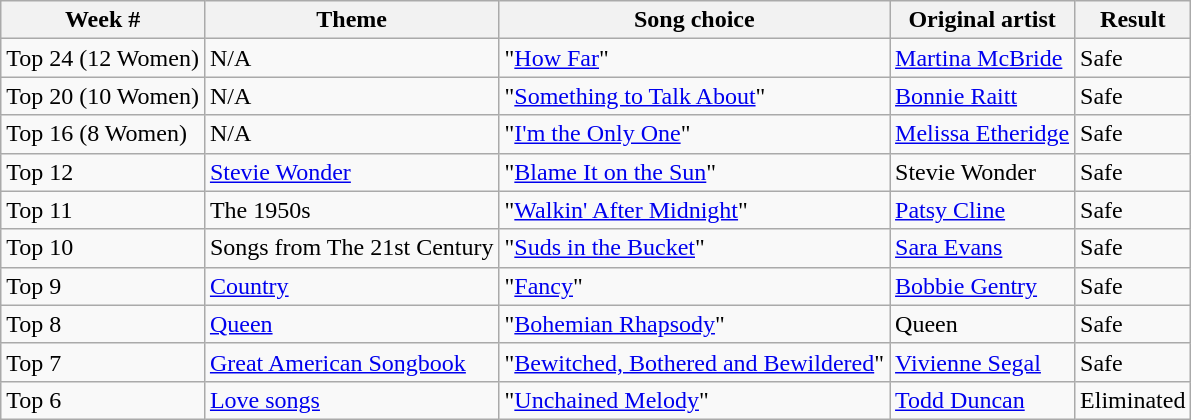<table class="wikitable" style="float:left;">
<tr>
<th scope="col">Week #</th>
<th scope="col">Theme</th>
<th scope="col">Song choice</th>
<th scope="col">Original artist</th>
<th scope="col">Result</th>
</tr>
<tr>
<td>Top 24 (12 Women)</td>
<td>N/A</td>
<td scope="row">"<a href='#'>How Far</a>"</td>
<td><a href='#'>Martina McBride</a></td>
<td>Safe</td>
</tr>
<tr>
<td>Top 20 (10 Women)</td>
<td>N/A</td>
<td scope="row">"<a href='#'>Something to Talk About</a>"</td>
<td><a href='#'>Bonnie Raitt</a></td>
<td>Safe</td>
</tr>
<tr>
<td>Top 16 (8 Women)</td>
<td>N/A</td>
<td scope="row">"<a href='#'>I'm the Only One</a>"</td>
<td><a href='#'>Melissa Etheridge</a></td>
<td>Safe</td>
</tr>
<tr>
<td>Top 12</td>
<td><a href='#'>Stevie Wonder</a></td>
<td scope="row">"<a href='#'>Blame It on the Sun</a>"</td>
<td>Stevie Wonder</td>
<td>Safe</td>
</tr>
<tr>
<td>Top 11</td>
<td>The 1950s</td>
<td scope="row">"<a href='#'>Walkin' After Midnight</a>"</td>
<td><a href='#'>Patsy Cline</a></td>
<td>Safe</td>
</tr>
<tr>
<td>Top 10</td>
<td>Songs from The 21st Century</td>
<td scope="row">"<a href='#'>Suds in the Bucket</a>"</td>
<td><a href='#'>Sara Evans</a></td>
<td>Safe</td>
</tr>
<tr>
<td>Top 9</td>
<td><a href='#'>Country</a></td>
<td scope="row">"<a href='#'>Fancy</a>"</td>
<td><a href='#'>Bobbie Gentry</a></td>
<td>Safe</td>
</tr>
<tr>
<td>Top 8</td>
<td><a href='#'>Queen</a></td>
<td scope="row">"<a href='#'>Bohemian Rhapsody</a>"</td>
<td>Queen</td>
<td>Safe</td>
</tr>
<tr>
<td>Top 7</td>
<td><a href='#'>Great American Songbook</a></td>
<td scope="row">"<a href='#'>Bewitched, Bothered and Bewildered</a>"</td>
<td><a href='#'>Vivienne Segal</a></td>
<td>Safe</td>
</tr>
<tr>
<td>Top 6</td>
<td><a href='#'>Love songs</a></td>
<td scope="row">"<a href='#'>Unchained Melody</a>"</td>
<td><a href='#'>Todd Duncan</a></td>
<td>Eliminated</td>
</tr>
</table>
